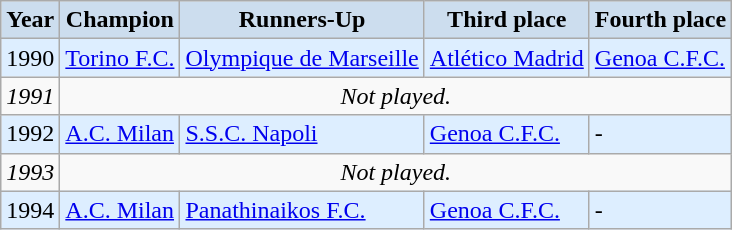<table class="wikitable">
<tr>
<th style="background:#CCDDEE;">Year</th>
<th style="background:#CCDDEE;">Champion</th>
<th style="background:#CCDDEE;">Runners-Up</th>
<th style="background:#CCDDEE;">Third place</th>
<th style="background:#CCDDEE;">Fourth place</th>
</tr>
<tr align="left" bgcolor=#DDEEFF>
<td>1990</td>
<td> <a href='#'>Torino F.C.</a></td>
<td> <a href='#'>Olympique de Marseille</a></td>
<td> <a href='#'>Atlético Madrid</a></td>
<td> <a href='#'>Genoa C.F.C.</a></td>
</tr>
<tr>
<td><em>1991</em></td>
<td colspan=5 style="text-align:center;"><em>Not played.</em></td>
</tr>
<tr align="left" bgcolor=#DDEEFF>
<td>1992</td>
<td> <a href='#'>A.C. Milan</a></td>
<td> <a href='#'>S.S.C. Napoli</a></td>
<td> <a href='#'>Genoa C.F.C.</a></td>
<td>-</td>
</tr>
<tr>
<td><em>1993</em></td>
<td colspan=5 style="text-align:center;"><em>Not played.</em></td>
</tr>
<tr align="left" bgcolor=#DDEEFF>
<td>1994</td>
<td> <a href='#'>A.C. Milan</a></td>
<td> <a href='#'>Panathinaikos F.C.</a></td>
<td> <a href='#'>Genoa C.F.C.</a></td>
<td>-</td>
</tr>
</table>
